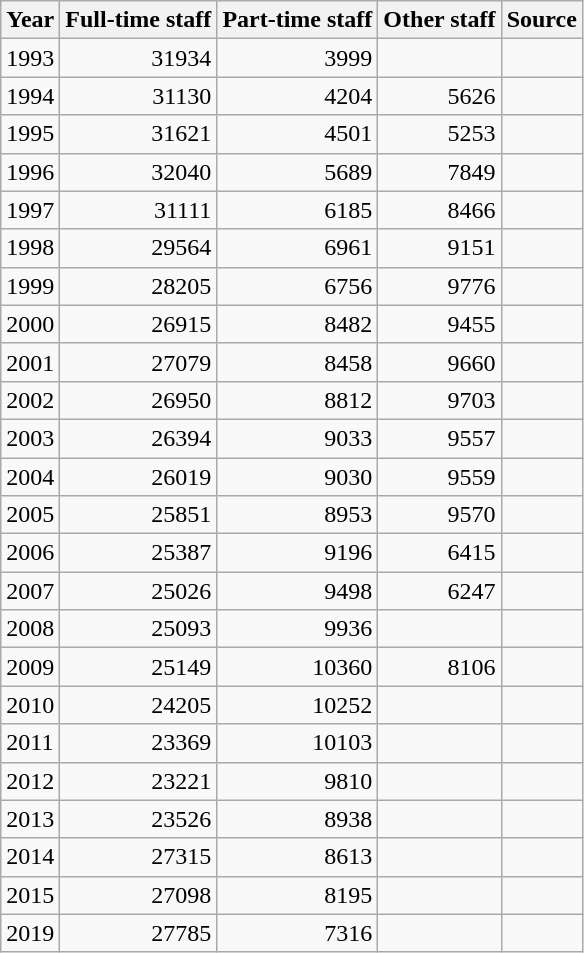<table class="wikitable sortable">
<tr>
<th>Year</th>
<th>Full-time staff</th>
<th>Part-time staff</th>
<th>Other staff</th>
<th>Source</th>
</tr>
<tr>
<td>1993</td>
<td style="text-align:right;">31934</td>
<td style="text-align:right;">3999</td>
<td style="text-align:right;"></td>
<td style="text-align:right;"></td>
</tr>
<tr>
<td>1994</td>
<td style="text-align:right;">31130</td>
<td style="text-align:right;">4204</td>
<td style="text-align:right;">5626</td>
<td style="text-align:right;"></td>
</tr>
<tr>
<td>1995</td>
<td style="text-align:right;">31621</td>
<td style="text-align:right;">4501</td>
<td style="text-align:right;">5253</td>
<td style="text-align:right;"></td>
</tr>
<tr>
<td>1996</td>
<td style="text-align:right;">32040</td>
<td style="text-align:right;">5689</td>
<td style="text-align:right;">7849</td>
<td style="text-align:right;"></td>
</tr>
<tr>
<td>1997</td>
<td style="text-align:right;">31111</td>
<td style="text-align:right;">6185</td>
<td style="text-align:right;">8466</td>
<td style="text-align:right;"></td>
</tr>
<tr>
<td>1998</td>
<td style="text-align:right;">29564</td>
<td style="text-align:right;">6961</td>
<td style="text-align:right;">9151</td>
<td style="text-align:right;"></td>
</tr>
<tr>
<td>1999</td>
<td style="text-align:right;">28205</td>
<td style="text-align:right;">6756</td>
<td style="text-align:right;">9776</td>
<td style="text-align:right;"></td>
</tr>
<tr>
<td>2000</td>
<td style="text-align:right;">26915</td>
<td style="text-align:right;">8482</td>
<td style="text-align:right;">9455</td>
<td style="text-align:right;"></td>
</tr>
<tr>
<td>2001</td>
<td style="text-align:right;">27079</td>
<td style="text-align:right;">8458</td>
<td style="text-align:right;">9660</td>
<td style="text-align:right;"></td>
</tr>
<tr>
<td>2002</td>
<td style="text-align:right;">26950</td>
<td style="text-align:right;">8812</td>
<td style="text-align:right;">9703</td>
<td style="text-align:right;"></td>
</tr>
<tr>
<td>2003</td>
<td style="text-align:right;">26394</td>
<td style="text-align:right;">9033</td>
<td style="text-align:right;">9557</td>
<td style="text-align:right;"></td>
</tr>
<tr>
<td>2004</td>
<td style="text-align:right;">26019</td>
<td style="text-align:right;">9030</td>
<td style="text-align:right;">9559</td>
<td style="text-align:right;"></td>
</tr>
<tr>
<td>2005</td>
<td style="text-align:right;">25851</td>
<td style="text-align:right;">8953</td>
<td style="text-align:right;">9570</td>
<td style="text-align:right;"></td>
</tr>
<tr>
<td>2006</td>
<td style="text-align:right;">25387</td>
<td style="text-align:right;">9196</td>
<td style="text-align:right;">6415</td>
<td style="text-align:right;"></td>
</tr>
<tr>
<td>2007</td>
<td style="text-align:right;">25026</td>
<td style="text-align:right;">9498</td>
<td style="text-align:right;">6247</td>
<td style="text-align:right;"></td>
</tr>
<tr>
<td>2008</td>
<td style="text-align:right;">25093</td>
<td style="text-align:right;">9936</td>
<td style="text-align:right;"></td>
<td style="text-align:right;"></td>
</tr>
<tr>
<td>2009</td>
<td style="text-align:right;">25149</td>
<td style="text-align:right;">10360</td>
<td style="text-align:right;">8106</td>
<td style="text-align:right;"></td>
</tr>
<tr>
<td>2010</td>
<td style="text-align:right;">24205</td>
<td style="text-align:right;">10252</td>
<td style="text-align:right;"></td>
<td style="text-align:right;"></td>
</tr>
<tr>
<td>2011</td>
<td style="text-align:right;">23369</td>
<td style="text-align:right;">10103</td>
<td style="text-align:right;"></td>
<td style="text-align:right;"></td>
</tr>
<tr>
<td>2012</td>
<td style="text-align:right;">23221</td>
<td style="text-align:right;">9810</td>
<td style="text-align:right;"></td>
<td style="text-align:right;"></td>
</tr>
<tr>
<td>2013</td>
<td style="text-align:right;">23526</td>
<td style="text-align:right;">8938</td>
<td style="text-align:right;"></td>
<td style="text-align:right;"></td>
</tr>
<tr>
<td>2014</td>
<td style="text-align:right;">27315</td>
<td style="text-align:right;">8613</td>
<td style="text-align:right;"></td>
<td style="text-align:right;"></td>
</tr>
<tr>
<td>2015</td>
<td style="text-align:right;">27098</td>
<td style="text-align:right;">8195</td>
<td style="text-align:right;"></td>
<td style="text-align:right;"></td>
</tr>
<tr>
<td>2019</td>
<td style="text-align:right;">27785</td>
<td style="text-align:right;">7316</td>
<td style="text-align:right;"></td>
<td style="text-align:right;"></td>
</tr>
</table>
